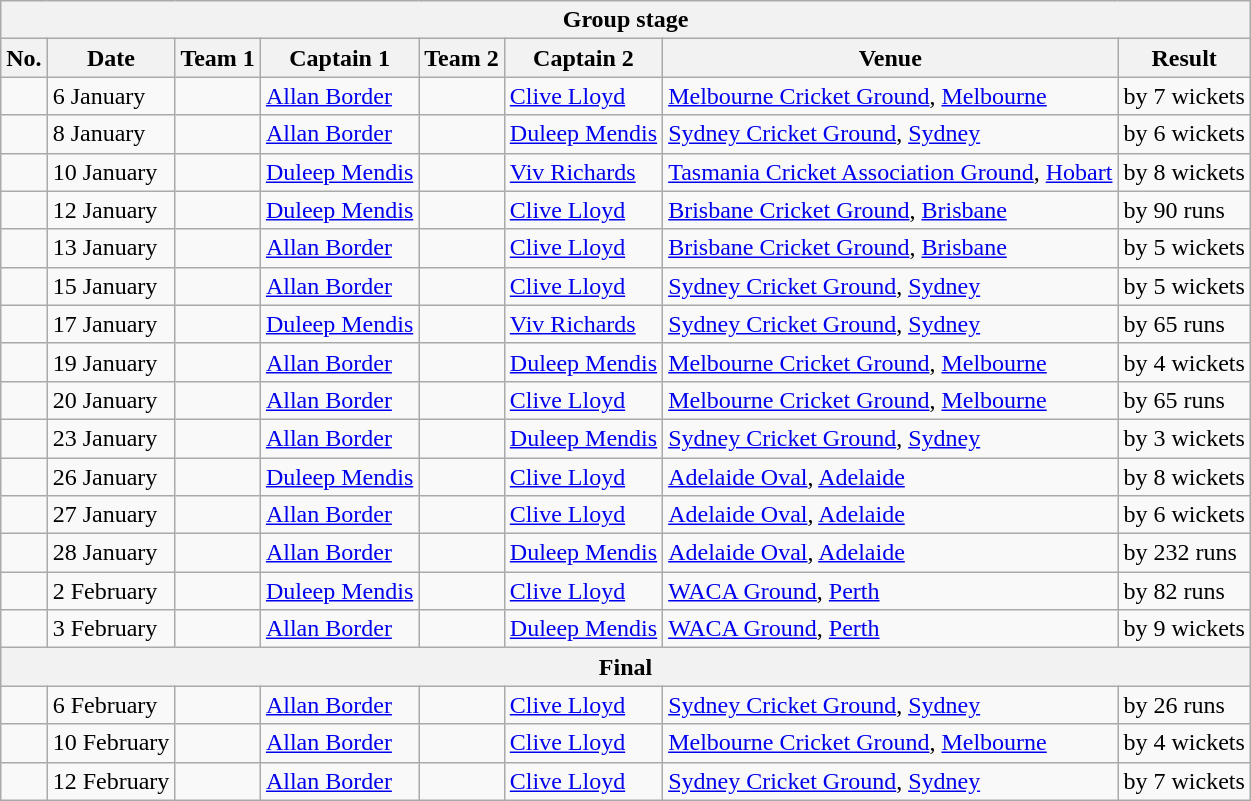<table class="wikitable">
<tr>
<th colspan="9">Group stage</th>
</tr>
<tr>
<th>No.</th>
<th>Date</th>
<th>Team 1</th>
<th>Captain 1</th>
<th>Team 2</th>
<th>Captain 2</th>
<th>Venue</th>
<th>Result</th>
</tr>
<tr>
<td></td>
<td>6 January</td>
<td></td>
<td><a href='#'>Allan Border</a></td>
<td></td>
<td><a href='#'>Clive Lloyd</a></td>
<td><a href='#'>Melbourne Cricket Ground</a>, <a href='#'>Melbourne</a></td>
<td> by 7 wickets</td>
</tr>
<tr>
<td></td>
<td>8 January</td>
<td></td>
<td><a href='#'>Allan Border</a></td>
<td></td>
<td><a href='#'>Duleep Mendis</a></td>
<td><a href='#'>Sydney Cricket Ground</a>, <a href='#'>Sydney</a></td>
<td> by 6 wickets</td>
</tr>
<tr>
<td></td>
<td>10 January</td>
<td></td>
<td><a href='#'>Duleep Mendis</a></td>
<td></td>
<td><a href='#'>Viv Richards</a></td>
<td><a href='#'>Tasmania Cricket Association Ground</a>, <a href='#'>Hobart</a></td>
<td> by 8 wickets</td>
</tr>
<tr>
<td></td>
<td>12 January</td>
<td></td>
<td><a href='#'>Duleep Mendis</a></td>
<td></td>
<td><a href='#'>Clive Lloyd</a></td>
<td><a href='#'>Brisbane Cricket Ground</a>, <a href='#'>Brisbane</a></td>
<td> by 90 runs</td>
</tr>
<tr>
<td></td>
<td>13 January</td>
<td></td>
<td><a href='#'>Allan Border</a></td>
<td></td>
<td><a href='#'>Clive Lloyd</a></td>
<td><a href='#'>Brisbane Cricket Ground</a>, <a href='#'>Brisbane</a></td>
<td> by 5 wickets</td>
</tr>
<tr>
<td></td>
<td>15 January</td>
<td></td>
<td><a href='#'>Allan Border</a></td>
<td></td>
<td><a href='#'>Clive Lloyd</a></td>
<td><a href='#'>Sydney Cricket Ground</a>, <a href='#'>Sydney</a></td>
<td> by 5 wickets</td>
</tr>
<tr>
<td></td>
<td>17 January</td>
<td></td>
<td><a href='#'>Duleep Mendis</a></td>
<td></td>
<td><a href='#'>Viv Richards</a></td>
<td><a href='#'>Sydney Cricket Ground</a>, <a href='#'>Sydney</a></td>
<td> by 65 runs</td>
</tr>
<tr>
<td></td>
<td>19 January</td>
<td></td>
<td><a href='#'>Allan Border</a></td>
<td></td>
<td><a href='#'>Duleep Mendis</a></td>
<td><a href='#'>Melbourne Cricket Ground</a>, <a href='#'>Melbourne</a></td>
<td> by 4 wickets</td>
</tr>
<tr>
<td></td>
<td>20 January</td>
<td></td>
<td><a href='#'>Allan Border</a></td>
<td></td>
<td><a href='#'>Clive Lloyd</a></td>
<td><a href='#'>Melbourne Cricket Ground</a>, <a href='#'>Melbourne</a></td>
<td> by 65 runs</td>
</tr>
<tr>
<td></td>
<td>23 January</td>
<td></td>
<td><a href='#'>Allan Border</a></td>
<td></td>
<td><a href='#'>Duleep Mendis</a></td>
<td><a href='#'>Sydney Cricket Ground</a>, <a href='#'>Sydney</a></td>
<td> by 3 wickets</td>
</tr>
<tr>
<td></td>
<td>26 January</td>
<td></td>
<td><a href='#'>Duleep Mendis</a></td>
<td></td>
<td><a href='#'>Clive Lloyd</a></td>
<td><a href='#'>Adelaide Oval</a>, <a href='#'>Adelaide</a></td>
<td> by 8 wickets</td>
</tr>
<tr>
<td></td>
<td>27 January</td>
<td></td>
<td><a href='#'>Allan Border</a></td>
<td></td>
<td><a href='#'>Clive Lloyd</a></td>
<td><a href='#'>Adelaide Oval</a>, <a href='#'>Adelaide</a></td>
<td> by 6 wickets</td>
</tr>
<tr>
<td></td>
<td>28 January</td>
<td></td>
<td><a href='#'>Allan Border</a></td>
<td></td>
<td><a href='#'>Duleep Mendis</a></td>
<td><a href='#'>Adelaide Oval</a>, <a href='#'>Adelaide</a></td>
<td> by 232 runs</td>
</tr>
<tr>
<td></td>
<td>2 February</td>
<td></td>
<td><a href='#'>Duleep Mendis</a></td>
<td></td>
<td><a href='#'>Clive Lloyd</a></td>
<td><a href='#'>WACA Ground</a>, <a href='#'>Perth</a></td>
<td> by 82 runs</td>
</tr>
<tr>
<td></td>
<td>3 February</td>
<td></td>
<td><a href='#'>Allan Border</a></td>
<td></td>
<td><a href='#'>Duleep Mendis</a></td>
<td><a href='#'>WACA Ground</a>, <a href='#'>Perth</a></td>
<td> by 9 wickets</td>
</tr>
<tr>
<th colspan="9">Final</th>
</tr>
<tr>
<td></td>
<td>6 February</td>
<td></td>
<td><a href='#'>Allan Border</a></td>
<td></td>
<td><a href='#'>Clive Lloyd</a></td>
<td><a href='#'>Sydney Cricket Ground</a>, <a href='#'>Sydney</a></td>
<td> by 26 runs</td>
</tr>
<tr>
<td></td>
<td>10 February</td>
<td></td>
<td><a href='#'>Allan Border</a></td>
<td></td>
<td><a href='#'>Clive Lloyd</a></td>
<td><a href='#'>Melbourne Cricket Ground</a>, <a href='#'>Melbourne</a></td>
<td> by 4 wickets</td>
</tr>
<tr>
<td></td>
<td>12 February</td>
<td></td>
<td><a href='#'>Allan Border</a></td>
<td></td>
<td><a href='#'>Clive Lloyd</a></td>
<td><a href='#'>Sydney Cricket Ground</a>, <a href='#'>Sydney</a></td>
<td> by 7 wickets</td>
</tr>
</table>
